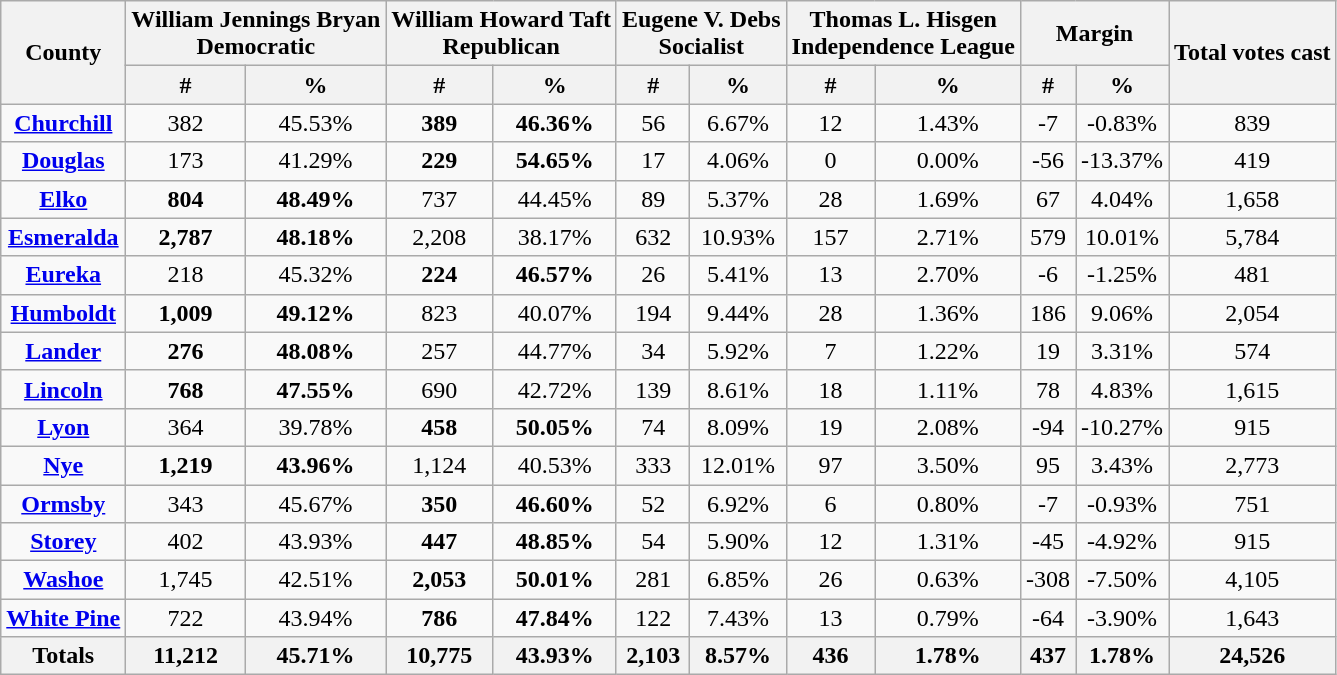<table class="wikitable sortable" style="text-align:center">
<tr>
<th style="text-align:center;" rowspan="2">County</th>
<th style="text-align:center;" colspan="2">William Jennings Bryan<br>Democratic</th>
<th style="text-align:center;" colspan="2">William Howard Taft<br>Republican</th>
<th style="text-align:center;" colspan="2">Eugene V. Debs<br>Socialist</th>
<th style="text-align:center;" colspan="2">Thomas L. Hisgen<br>Independence League</th>
<th style="text-align:center;" colspan="2">Margin</th>
<th style="text-align:center;" rowspan="2">Total votes cast</th>
</tr>
<tr>
<th style="text-align:center;" data-sort-type="number">#</th>
<th style="text-align:center;" data-sort-type="number">%</th>
<th style="text-align:center;" data-sort-type="number">#</th>
<th style="text-align:center;" data-sort-type="number">%</th>
<th style="text-align:center;" data-sort-type="number">#</th>
<th style="text-align:center;" data-sort-type="number">%</th>
<th style="text-align:center;" data-sort-type="number">#</th>
<th style="text-align:center;" data-sort-type="number">%</th>
<th style="text-align:center;" data-sort-type="number">#</th>
<th style="text-align:center;" data-sort-type="number">%</th>
</tr>
<tr style="text-align:center;">
<td><strong><a href='#'>Churchill</a></strong></td>
<td>382</td>
<td>45.53%</td>
<td><strong>389</strong></td>
<td><strong>46.36%</strong></td>
<td>56</td>
<td>6.67%</td>
<td>12</td>
<td>1.43%</td>
<td>-7</td>
<td>-0.83%</td>
<td>839</td>
</tr>
<tr style="text-align:center;">
<td><strong><a href='#'>Douglas</a></strong></td>
<td>173</td>
<td>41.29%</td>
<td><strong>229</strong></td>
<td><strong>54.65%</strong></td>
<td>17</td>
<td>4.06%</td>
<td>0</td>
<td>0.00%</td>
<td>-56</td>
<td>-13.37%</td>
<td>419</td>
</tr>
<tr style="text-align:center;">
<td><strong><a href='#'>Elko</a></strong></td>
<td><strong>804</strong></td>
<td><strong>48.49%</strong></td>
<td>737</td>
<td>44.45%</td>
<td>89</td>
<td>5.37%</td>
<td>28</td>
<td>1.69%</td>
<td>67</td>
<td>4.04%</td>
<td>1,658</td>
</tr>
<tr style="text-align:center;">
<td><strong><a href='#'>Esmeralda</a></strong></td>
<td><strong>2,787</strong></td>
<td><strong>48.18%</strong></td>
<td>2,208</td>
<td>38.17%</td>
<td>632</td>
<td>10.93%</td>
<td>157</td>
<td>2.71%</td>
<td>579</td>
<td>10.01%</td>
<td>5,784</td>
</tr>
<tr style="text-align:center;">
<td><strong><a href='#'>Eureka</a></strong></td>
<td>218</td>
<td>45.32%</td>
<td><strong>224</strong></td>
<td><strong>46.57%</strong></td>
<td>26</td>
<td>5.41%</td>
<td>13</td>
<td>2.70%</td>
<td>-6</td>
<td>-1.25%</td>
<td>481</td>
</tr>
<tr style="text-align:center;">
<td><strong><a href='#'>Humboldt</a></strong></td>
<td><strong>1,009</strong></td>
<td><strong>49.12%</strong></td>
<td>823</td>
<td>40.07%</td>
<td>194</td>
<td>9.44%</td>
<td>28</td>
<td>1.36%</td>
<td>186</td>
<td>9.06%</td>
<td>2,054</td>
</tr>
<tr style="text-align:center;">
<td><strong><a href='#'>Lander</a></strong></td>
<td><strong>276</strong></td>
<td><strong>48.08%</strong></td>
<td>257</td>
<td>44.77%</td>
<td>34</td>
<td>5.92%</td>
<td>7</td>
<td>1.22%</td>
<td>19</td>
<td>3.31%</td>
<td>574</td>
</tr>
<tr style="text-align:center;">
<td><strong><a href='#'>Lincoln</a></strong></td>
<td><strong>768</strong></td>
<td><strong>47.55%</strong></td>
<td>690</td>
<td>42.72%</td>
<td>139</td>
<td>8.61%</td>
<td>18</td>
<td>1.11%</td>
<td>78</td>
<td>4.83%</td>
<td>1,615</td>
</tr>
<tr style="text-align:center;">
<td><strong><a href='#'>Lyon</a></strong></td>
<td>364</td>
<td>39.78%</td>
<td><strong>458</strong></td>
<td><strong>50.05%</strong></td>
<td>74</td>
<td>8.09%</td>
<td>19</td>
<td>2.08%</td>
<td>-94</td>
<td>-10.27%</td>
<td>915</td>
</tr>
<tr style="text-align:center;">
<td><strong><a href='#'>Nye</a></strong></td>
<td><strong>1,219</strong></td>
<td><strong>43.96%</strong></td>
<td>1,124</td>
<td>40.53%</td>
<td>333</td>
<td>12.01%</td>
<td>97</td>
<td>3.50%</td>
<td>95</td>
<td>3.43%</td>
<td>2,773</td>
</tr>
<tr style="text-align:center;">
<td><strong><a href='#'>Ormsby</a></strong></td>
<td>343</td>
<td>45.67%</td>
<td><strong>350</strong></td>
<td><strong>46.60%</strong></td>
<td>52</td>
<td>6.92%</td>
<td>6</td>
<td>0.80%</td>
<td>-7</td>
<td>-0.93%</td>
<td>751</td>
</tr>
<tr style="text-align:center;">
<td><strong><a href='#'>Storey</a></strong></td>
<td>402</td>
<td>43.93%</td>
<td><strong>447</strong></td>
<td><strong>48.85%</strong></td>
<td>54</td>
<td>5.90%</td>
<td>12</td>
<td>1.31%</td>
<td>-45</td>
<td>-4.92%</td>
<td>915</td>
</tr>
<tr style="text-align:center;">
<td><strong><a href='#'>Washoe</a></strong></td>
<td>1,745</td>
<td>42.51%</td>
<td><strong>2,053</strong></td>
<td><strong>50.01%</strong></td>
<td>281</td>
<td>6.85%</td>
<td>26</td>
<td>0.63%</td>
<td>-308</td>
<td>-7.50%</td>
<td>4,105</td>
</tr>
<tr style="text-align:center;">
<td><strong><a href='#'>White Pine</a></strong></td>
<td>722</td>
<td>43.94%</td>
<td><strong>786</strong></td>
<td><strong>47.84%</strong></td>
<td>122</td>
<td>7.43%</td>
<td>13</td>
<td>0.79%</td>
<td>-64</td>
<td>-3.90%</td>
<td>1,643</td>
</tr>
<tr style="text-align:center;">
<th>Totals</th>
<th>11,212</th>
<th>45.71%</th>
<th>10,775</th>
<th>43.93%</th>
<th>2,103</th>
<th>8.57%</th>
<th>436</th>
<th>1.78%</th>
<th>437</th>
<th>1.78%</th>
<th>24,526</th>
</tr>
</table>
